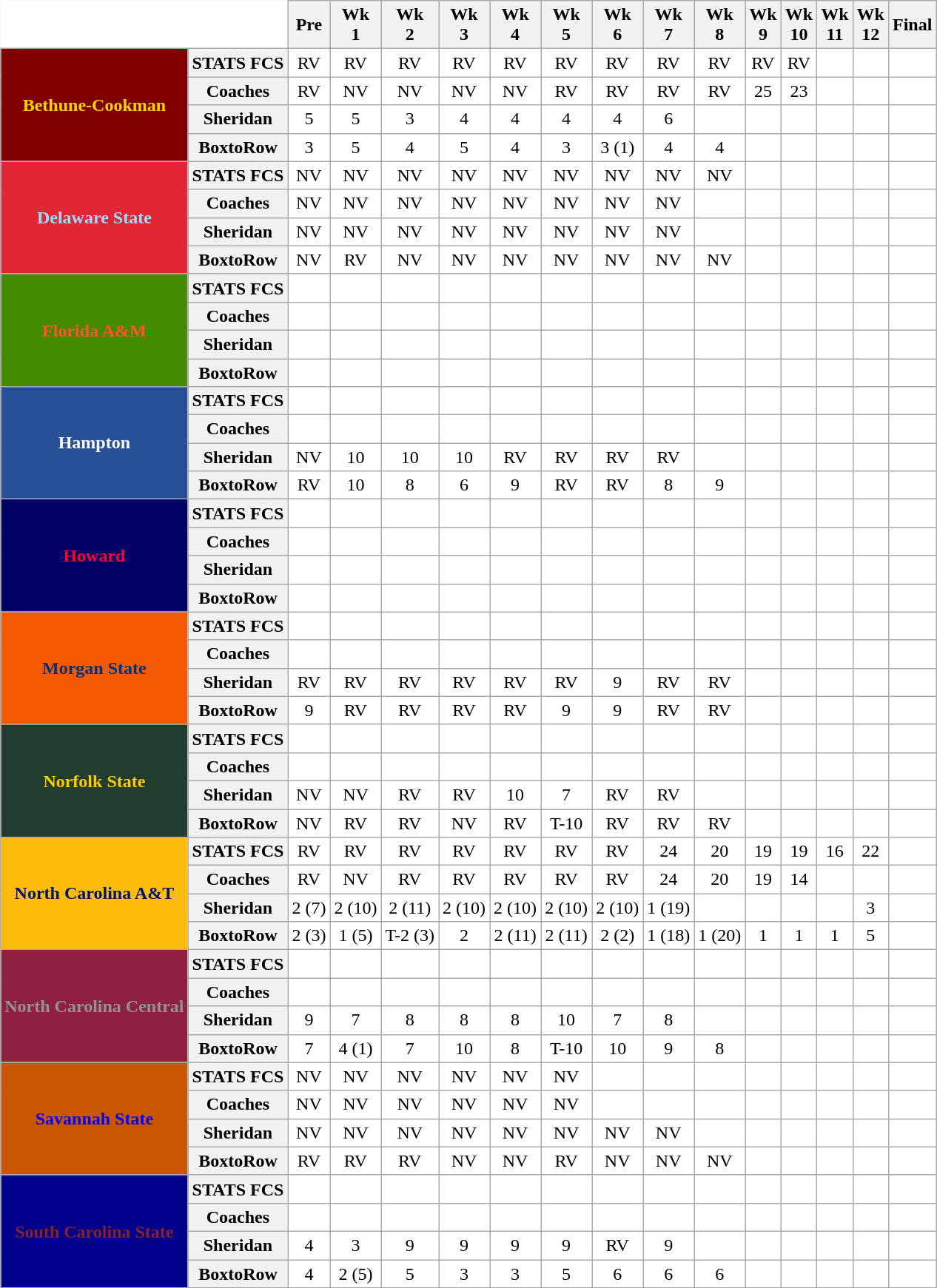<table class="wikitable" style="white-space:nowrap;">
<tr>
<th colspan=2 style="background:white; border-top-style:hidden; border-left-style:hidden;"> </th>
<th>Pre</th>
<th>Wk<br>1</th>
<th>Wk<br>2</th>
<th>Wk<br>3</th>
<th>Wk<br>4</th>
<th>Wk<br>5</th>
<th>Wk<br>6</th>
<th>Wk<br>7</th>
<th>Wk<br>8</th>
<th>Wk<br>9</th>
<th>Wk<br>10</th>
<th>Wk<br>11</th>
<th>Wk<br>12</th>
<th>Final</th>
</tr>
<tr style="text-align:center;">
<th rowspan=4 style="background:#800000; color:#FFD700;">Bethune-Cookman</th>
<th>STATS FCS</th>
<td style="background:#FFF;">RV</td>
<td style="background:#FFF;">RV</td>
<td style="background:#FFF;">RV</td>
<td style="background:#FFF;">RV</td>
<td style="background:#FFF;">RV</td>
<td style="background:#FFF;">RV</td>
<td style="background:#FFF;">RV</td>
<td style="background:#FFF;">RV</td>
<td style="background:#FFF;">RV</td>
<td style="background:#FFF;">RV</td>
<td style="background:#FFF;">RV</td>
<td style="background:#FFF;"></td>
<td style="background:#FFF;"></td>
<td style="background:#FFF;"></td>
</tr>
<tr style="text-align:center;">
<th>Coaches</th>
<td style="background:#FFF;">RV</td>
<td style="background:#FFF;">NV</td>
<td style="background:#FFF;">NV</td>
<td style="background:#FFF;">NV</td>
<td style="background:#FFF;">NV</td>
<td style="background:#FFF;">RV</td>
<td style="background:#FFF;">RV</td>
<td style="background:#FFF;">RV</td>
<td style="background:#FFF;">RV</td>
<td style="background:#FFF;">25</td>
<td style="background:#FFF;">23</td>
<td style="background:#FFF;"></td>
<td style="background:#FFF;"></td>
<td style="background:#FFF;"></td>
</tr>
<tr style="text-align:center;">
<th>Sheridan</th>
<td style="background:#FFF;">5</td>
<td style="background:#FFF;">5</td>
<td style="background:#FFF;">3</td>
<td style="background:#FFF;">4</td>
<td style="background:#FFF;">4</td>
<td style="background:#FFF;">4</td>
<td style="background:#FFF;">4</td>
<td style="background:#FFF;">6</td>
<td style="background:#FFF;"></td>
<td style="background:#FFF;"></td>
<td style="background:#FFF;"></td>
<td style="background:#FFF;"></td>
<td style="background:#FFF;"></td>
<td style="background:#FFF;"></td>
</tr>
<tr style="text-align:center;">
<th>BoxtoRow</th>
<td style="background:#FFF;">3</td>
<td style="background:#FFF;">5</td>
<td style="background:#FFF;">4</td>
<td style="background:#FFF;">5</td>
<td style="background:#FFF;">4</td>
<td style="background:#FFF;">3</td>
<td style="background:#FFF;">3 (1)</td>
<td style="background:#FFF;">4</td>
<td style="background:#FFF;">4</td>
<td style="background:#FFF;"></td>
<td style="background:#FFF;"></td>
<td style="background:#FFF;"></td>
<td style="background:#FFF;"></td>
<td style="background:#FFF;"></td>
</tr>
<tr style="text-align:center;">
<th rowspan=4 style="background:#E32636; color:#9BDDFF;">Delaware State</th>
<th>STATS FCS</th>
<td style="background:#FFF;">NV</td>
<td style="background:#FFF;">NV</td>
<td style="background:#FFF;">NV</td>
<td style="background:#FFF;">NV</td>
<td style="background:#FFF;">NV</td>
<td style="background:#FFF;">NV</td>
<td style="background:#FFF;">NV</td>
<td style="background:#FFF;">NV</td>
<td style="background:#FFF;">NV</td>
<td style="background:#FFF;"></td>
<td style="background:#FFF;"></td>
<td style="background:#FFF;"></td>
<td style="background:#FFF;"></td>
<td style="background:#FFF;"></td>
</tr>
<tr style="text-align:center;">
<th>Coaches</th>
<td style="background:#FFF;">NV</td>
<td style="background:#FFF;">NV</td>
<td style="background:#FFF;">NV</td>
<td style="background:#FFF;">NV</td>
<td style="background:#FFF;">NV</td>
<td style="background:#FFF;">NV</td>
<td style="background:#FFF;">NV</td>
<td style="background:#FFF;">NV</td>
<td style="background:#FFF;"></td>
<td style="background:#FFF;"></td>
<td style="background:#FFF;"></td>
<td style="background:#FFF;"></td>
<td style="background:#FFF;"></td>
<td style="background:#FFF;"></td>
</tr>
<tr style="text-align:center;">
<th>Sheridan</th>
<td style="background:#FFF;">NV</td>
<td style="background:#FFF;">NV</td>
<td style="background:#FFF;">NV</td>
<td style="background:#FFF;">NV</td>
<td style="background:#FFF;">NV</td>
<td style="background:#FFF;">NV</td>
<td style="background:#FFF;">NV</td>
<td style="background:#FFF;">NV</td>
<td style="background:#FFF;"></td>
<td style="background:#FFF;"></td>
<td style="background:#FFF;"></td>
<td style="background:#FFF;"></td>
<td style="background:#FFF;"></td>
<td style="background:#FFF;"></td>
</tr>
<tr style="text-align:center;">
<th>BoxtoRow</th>
<td style="background:#FFF;">NV</td>
<td style="background:#FFF;">RV</td>
<td style="background:#FFF;">NV</td>
<td style="background:#FFF;">NV</td>
<td style="background:#FFF;">NV</td>
<td style="background:#FFF;">NV</td>
<td style="background:#FFF;">NV</td>
<td style="background:#FFF;">NV</td>
<td style="background:#FFF;">NV</td>
<td style="background:#FFF;"></td>
<td style="background:#FFF;"></td>
<td style="background:#FFF;"></td>
<td style="background:#FFF;"></td>
<td style="background:#FFF;"></td>
</tr>
<tr style="text-align:center;">
<th rowspan=4 style="background:#458B00; color:#FF5333;">Florida A&M</th>
<th>STATS FCS</th>
<td style="background:#FFF;"></td>
<td style="background:#FFF;"></td>
<td style="background:#FFF;"></td>
<td style="background:#FFF;"></td>
<td style="background:#FFF;"></td>
<td style="background:#FFF;"></td>
<td style="background:#FFF;"></td>
<td style="background:#FFF;"></td>
<td style="background:#FFF;"></td>
<td style="background:#FFF;"></td>
<td style="background:#FFF;"></td>
<td style="background:#FFF;"></td>
<td style="background:#FFF;"></td>
<td style="background:#FFF;"></td>
</tr>
<tr style="text-align:center;">
<th>Coaches</th>
<td style="background:#FFF;"></td>
<td style="background:#FFF;"></td>
<td style="background:#FFF;"></td>
<td style="background:#FFF;"></td>
<td style="background:#FFF;"></td>
<td style="background:#FFF;"></td>
<td style="background:#FFF;"></td>
<td style="background:#FFF;"></td>
<td style="background:#FFF;"></td>
<td style="background:#FFF;"></td>
<td style="background:#FFF;"></td>
<td style="background:#FFF;"></td>
<td style="background:#FFF;"></td>
<td style="background:#FFF;"></td>
</tr>
<tr style="text-align:center;">
<th>Sheridan</th>
<td style="background:#FFF;"></td>
<td style="background:#FFF;"></td>
<td style="background:#FFF;"></td>
<td style="background:#FFF;"></td>
<td style="background:#FFF;"></td>
<td style="background:#FFF;"></td>
<td style="background:#FFF;"></td>
<td style="background:#FFF;"></td>
<td style="background:#FFF;"></td>
<td style="background:#FFF;"></td>
<td style="background:#FFF;"></td>
<td style="background:#FFF;"></td>
<td style="background:#FFF;"></td>
<td style="background:#FFF;"></td>
</tr>
<tr style="text-align:center;">
<th>BoxtoRow</th>
<td style="background:#FFF;"></td>
<td style="background:#FFF;"></td>
<td style="background:#FFF;"></td>
<td style="background:#FFF;"></td>
<td style="background:#FFF;"></td>
<td style="background:#FFF;"></td>
<td style="background:#FFF;"></td>
<td style="background:#FFF;"></td>
<td style="background:#FFF;"></td>
<td style="background:#FFF;"></td>
<td style="background:#FFF;"></td>
<td style="background:#FFF;"></td>
<td style="background:#FFF;"></td>
<td style="background:#FFF;"></td>
</tr>
<tr style="text-align:center;">
<th rowspan=4 style="background:#265198; color:white;">Hampton</th>
<th>STATS FCS</th>
<td style="background:#FFF;"></td>
<td style="background:#FFF;"></td>
<td style="background:#FFF;"></td>
<td style="background:#FFF;"></td>
<td style="background:#FFF;"></td>
<td style="background:#FFF;"></td>
<td style="background:#FFF;"></td>
<td style="background:#FFF;"></td>
<td style="background:#FFF;"></td>
<td style="background:#FFF;"></td>
<td style="background:#FFF;"></td>
<td style="background:#FFF;"></td>
<td style="background:#FFF;"></td>
<td style="background:#FFF;"></td>
</tr>
<tr style="text-align:center;">
<th>Coaches</th>
<td style="background:#FFF;"></td>
<td style="background:#FFF;"></td>
<td style="background:#FFF;"></td>
<td style="background:#FFF;"></td>
<td style="background:#FFF;"></td>
<td style="background:#FFF;"></td>
<td style="background:#FFF;"></td>
<td style="background:#FFF;"></td>
<td style="background:#FFF;"></td>
<td style="background:#FFF;"></td>
<td style="background:#FFF;"></td>
<td style="background:#FFF;"></td>
<td style="background:#FFF;"></td>
<td style="background:#FFF;"></td>
</tr>
<tr style="text-align:center;">
<th>Sheridan</th>
<td style="background:#FFF;">NV</td>
<td style="background:#FFF;">10</td>
<td style="background:#FFF;">10</td>
<td style="background:#FFF;">10</td>
<td style="background:#FFF;">RV</td>
<td style="background:#FFF;">RV</td>
<td style="background:#FFF;">RV</td>
<td style="background:#FFF;">RV</td>
<td style="background:#FFF;"></td>
<td style="background:#FFF;"></td>
<td style="background:#FFF;"></td>
<td style="background:#FFF;"></td>
<td style="background:#FFF;"></td>
<td style="background:#FFF;"></td>
</tr>
<tr style="text-align:center;">
<th>BoxtoRow</th>
<td style="background:#FFF;">RV</td>
<td style="background:#FFF;">10</td>
<td style="background:#FFF;">8</td>
<td style="background:#FFF;">6</td>
<td style="background:#FFF;">9</td>
<td style="background:#FFF;">RV</td>
<td style="background:#FFF;">RV</td>
<td style="background:#FFF;">8</td>
<td style="background:#FFF;">9</td>
<td style="background:#FFF;"></td>
<td style="background:#FFF;"></td>
<td style="background:#FFF;"></td>
<td style="background:#FFF;"></td>
<td style="background:#FFF;"></td>
</tr>
<tr style="text-align:center;">
<th rowspan=4 style="background:#000066; color:#FF0033;">Howard</th>
<th>STATS FCS</th>
<td style="background:#FFF;"></td>
<td style="background:#FFF;"></td>
<td style="background:#FFF;"></td>
<td style="background:#FFF;"></td>
<td style="background:#FFF;"></td>
<td style="background:#FFF;"></td>
<td style="background:#FFF;"></td>
<td style="background:#FFF;"></td>
<td style="background:#FFF;"></td>
<td style="background:#FFF;"></td>
<td style="background:#FFF;"></td>
<td style="background:#FFF;"></td>
<td style="background:#FFF;"></td>
<td style="background:#FFF;"></td>
</tr>
<tr style="text-align:center;">
<th>Coaches</th>
<td style="background:#FFF;"></td>
<td style="background:#FFF;"></td>
<td style="background:#FFF;"></td>
<td style="background:#FFF;"></td>
<td style="background:#FFF;"></td>
<td style="background:#FFF;"></td>
<td style="background:#FFF;"></td>
<td style="background:#FFF;"></td>
<td style="background:#FFF;"></td>
<td style="background:#FFF;"></td>
<td style="background:#FFF;"></td>
<td style="background:#FFF;"></td>
<td style="background:#FFF;"></td>
<td style="background:#FFF;"></td>
</tr>
<tr style="text-align:center;">
<th>Sheridan</th>
<td style="background:#FFF;"></td>
<td style="background:#FFF;"></td>
<td style="background:#FFF;"></td>
<td style="background:#FFF;"></td>
<td style="background:#FFF;"></td>
<td style="background:#FFF;"></td>
<td style="background:#FFF;"></td>
<td style="background:#FFF;"></td>
<td style="background:#FFF;"></td>
<td style="background:#FFF;"></td>
<td style="background:#FFF;"></td>
<td style="background:#FFF;"></td>
<td style="background:#FFF;"></td>
<td style="background:#FFF;"></td>
</tr>
<tr style="text-align:center;">
<th>BoxtoRow</th>
<td style="background:#FFF;"></td>
<td style="background:#FFF;"></td>
<td style="background:#FFF;"></td>
<td style="background:#FFF;"></td>
<td style="background:#FFF;"></td>
<td style="background:#FFF;"></td>
<td style="background:#FFF;"></td>
<td style="background:#FFF;"></td>
<td style="background:#FFF;"></td>
<td style="background:#FFF;"></td>
<td style="background:#FFF;"></td>
<td style="background:#FFF;"></td>
<td style="background:#FFF;"></td>
<td style="background:#FFF;"></td>
</tr>
<tr style="text-align:center;">
<th rowspan=4 style="background:#F25900; color:#003082;">Morgan State</th>
<th>STATS FCS</th>
<td style="background:#FFF;"></td>
<td style="background:#FFF;"></td>
<td style="background:#FFF;"></td>
<td style="background:#FFF;"></td>
<td style="background:#FFF;"></td>
<td style="background:#FFF;"></td>
<td style="background:#FFF;"></td>
<td style="background:#FFF;"></td>
<td style="background:#FFF;"></td>
<td style="background:#FFF;"></td>
<td style="background:#FFF;"></td>
<td style="background:#FFF;"></td>
<td style="background:#FFF;"></td>
<td style="background:#FFF;"></td>
</tr>
<tr style="text-align:center;">
<th>Coaches</th>
<td style="background:#FFF;"></td>
<td style="background:#FFF;"></td>
<td style="background:#FFF;"></td>
<td style="background:#FFF;"></td>
<td style="background:#FFF;"></td>
<td style="background:#FFF;"></td>
<td style="background:#FFF;"></td>
<td style="background:#FFF;"></td>
<td style="background:#FFF;"></td>
<td style="background:#FFF;"></td>
<td style="background:#FFF;"></td>
<td style="background:#FFF;"></td>
<td style="background:#FFF;"></td>
<td style="background:#FFF;"></td>
</tr>
<tr style="text-align:center;">
<th>Sheridan</th>
<td style="background:#FFF;">RV</td>
<td style="background:#FFF;">RV</td>
<td style="background:#FFF;">RV</td>
<td style="background:#FFF;">RV</td>
<td style="background:#FFF;">RV</td>
<td style="background:#FFF;">RV</td>
<td style="background:#FFF;">9</td>
<td style="background:#FFF;">RV</td>
<td style="background:#FFF;">RV</td>
<td style="background:#FFF;"></td>
<td style="background:#FFF;"></td>
<td style="background:#FFF;"></td>
<td style="background:#FFF;"></td>
<td style="background:#FFF;"></td>
</tr>
<tr style="text-align:center;">
<th>BoxtoRow</th>
<td style="background:#FFF;">9</td>
<td style="background:#FFF;">RV</td>
<td style="background:#FFF;">RV</td>
<td style="background:#FFF;">RV</td>
<td style="background:#FFF;">RV</td>
<td style="background:#FFF;">9</td>
<td style="background:#FFF;">9</td>
<td style="background:#FFF;">RV</td>
<td style="background:#FFF;">RV</td>
<td style="background:#FFF;"></td>
<td style="background:#FFF;"></td>
<td style="background:#FFF;"></td>
<td style="background:#FFF;"></td>
<td style="background:#FFF;"></td>
</tr>
<tr style="text-align:center;">
<th rowspan=4 style="background:#213D30; color:#ffcc00;">Norfolk State</th>
<th>STATS FCS</th>
<td style="background:#FFF;"></td>
<td style="background:#FFF;"></td>
<td style="background:#FFF;"></td>
<td style="background:#FFF;"></td>
<td style="background:#FFF;"></td>
<td style="background:#FFF;"></td>
<td style="background:#FFF;"></td>
<td style="background:#FFF;"></td>
<td style="background:#FFF;"></td>
<td style="background:#FFF;"></td>
<td style="background:#FFF;"></td>
<td style="background:#FFF;"></td>
<td style="background:#FFF;"></td>
<td style="background:#FFF;"></td>
</tr>
<tr style="text-align:center;">
<th>Coaches</th>
<td style="background:#FFF;"></td>
<td style="background:#FFF;"></td>
<td style="background:#FFF;"></td>
<td style="background:#FFF;"></td>
<td style="background:#FFF;"></td>
<td style="background:#FFF;"></td>
<td style="background:#FFF;"></td>
<td style="background:#FFF;"></td>
<td style="background:#FFF;"></td>
<td style="background:#FFF;"></td>
<td style="background:#FFF;"></td>
<td style="background:#FFF;"></td>
<td style="background:#FFF;"></td>
<td style="background:#FFF;"></td>
</tr>
<tr style="text-align:center;">
<th>Sheridan</th>
<td style="background:#FFF;">NV</td>
<td style="background:#FFF;">NV</td>
<td style="background:#FFF;">RV</td>
<td style="background:#FFF;">RV</td>
<td style="background:#FFF;">10</td>
<td style="background:#FFF;">7</td>
<td style="background:#FFF;">RV</td>
<td style="background:#FFF;">RV</td>
<td style="background:#FFF;"></td>
<td style="background:#FFF;"></td>
<td style="background:#FFF;"></td>
<td style="background:#FFF;"></td>
<td style="background:#FFF;"></td>
<td style="background:#FFF;"></td>
</tr>
<tr style="text-align:center;">
<th>BoxtoRow</th>
<td style="background:#FFF;">NV</td>
<td style="background:#FFF;">RV</td>
<td style="background:#FFF;">RV</td>
<td style="background:#FFF;">NV</td>
<td style="background:#FFF;">RV</td>
<td style="background:#FFF;">T-10</td>
<td style="background:#FFF;">RV</td>
<td style="background:#FFF;">RV</td>
<td style="background:#FFF;">RV</td>
<td style="background:#FFF;"></td>
<td style="background:#FFF;"></td>
<td style="background:#FFF;"></td>
<td style="background:#FFF;"></td>
<td style="background:#FFF;"></td>
</tr>
<tr style="text-align:center;">
<th rowspan=4 style="background:#FFBC0D; color:#001568;">North Carolina A&T</th>
<th>STATS FCS</th>
<td style="background:#FFF;">RV</td>
<td style="background:#FFF;">RV</td>
<td style="background:#FFF;">RV</td>
<td style="background:#FFF;">RV</td>
<td style="background:#FFF;">RV</td>
<td style="background:#FFF;">RV</td>
<td style="background:#FFF;">RV</td>
<td style="background:#FFF;">24</td>
<td style="background:#FFF;">20</td>
<td style="background:#FFF;">19</td>
<td style="background:#FFF;">19</td>
<td style="background:#FFF;">16</td>
<td style="background:#FFF;">22</td>
<td style="background:#FFF;"></td>
</tr>
<tr style="text-align:center;">
<th>Coaches</th>
<td style="background:#FFF;">RV</td>
<td style="background:#FFF;">NV</td>
<td style="background:#FFF;">RV</td>
<td style="background:#FFF;">RV</td>
<td style="background:#FFF;">RV</td>
<td style="background:#FFF;">RV</td>
<td style="background:#FFF;">RV</td>
<td style="background:#FFF;">24</td>
<td style="background:#FFF;">20</td>
<td style="background:#FFF;">19</td>
<td style="background:#FFF;">14</td>
<td style="background:#FFF;"></td>
<td style="background:#FFF;"></td>
<td style="background:#FFF;"></td>
</tr>
<tr style="text-align:center;">
<th>Sheridan</th>
<td style="background:#FFF;">2 (7)</td>
<td style="background:#FFF;">2 (10)</td>
<td style="background:#FFF;">2 (11)</td>
<td style="background:#FFF;">2 (10)</td>
<td style="background:#FFF;">2 (10)</td>
<td style="background:#FFF;">2 (10)</td>
<td style="background:#FFF;">2 (10)</td>
<td style="background:#FFF;">1 (19)</td>
<td style="background:#FFF;"></td>
<td style="background:#FFF;"></td>
<td style="background:#FFF;"></td>
<td style="background:#FFF;"></td>
<td style="background:#FFF;">3</td>
<td style="background:#FFF;"></td>
</tr>
<tr style="text-align:center;">
<th>BoxtoRow</th>
<td style="background:#FFF;">2 (3)</td>
<td style="background:#FFF;">1 (5)</td>
<td style="background:#FFF;">T-2 (3)</td>
<td style="background:#FFF;">2</td>
<td style="background:#FFF;">2 (11)</td>
<td style="background:#FFF;">2 (11)</td>
<td style="background:#FFF;">2 (2)</td>
<td style="background:#FFF;">1 (18)</td>
<td style="background:#FFF;">1 (20)</td>
<td style="background:#FFF;">1</td>
<td style="background:#FFF;">1</td>
<td style="background:#FFF;">1</td>
<td style="background:#FFF;">5</td>
<td style="background:#FFF;"></td>
</tr>
<tr style="text-align:center;">
<th rowspan=4 style="background:#8F2140; color:#94948F;">North Carolina Central</th>
<th>STATS FCS</th>
<td style="background:#FFF;"></td>
<td style="background:#FFF;"></td>
<td style="background:#FFF;"></td>
<td style="background:#FFF;"></td>
<td style="background:#FFF;"></td>
<td style="background:#FFF;"></td>
<td style="background:#FFF;"></td>
<td style="background:#FFF;"></td>
<td style="background:#FFF;"></td>
<td style="background:#FFF;"></td>
<td style="background:#FFF;"></td>
<td style="background:#FFF;"></td>
<td style="background:#FFF;"></td>
<td style="background:#FFF;"></td>
</tr>
<tr style="text-align:center;">
<th>Coaches</th>
<td style="background:#FFF;"></td>
<td style="background:#FFF;"></td>
<td style="background:#FFF;"></td>
<td style="background:#FFF;"></td>
<td style="background:#FFF;"></td>
<td style="background:#FFF;"></td>
<td style="background:#FFF;"></td>
<td style="background:#FFF;"></td>
<td style="background:#FFF;"></td>
<td style="background:#FFF;"></td>
<td style="background:#FFF;"></td>
<td style="background:#FFF;"></td>
<td style="background:#FFF;"></td>
<td style="background:#FFF;"></td>
</tr>
<tr style="text-align:center;">
<th>Sheridan</th>
<td style="background:#FFF;">9</td>
<td style="background:#FFF;">7</td>
<td style="background:#FFF;">8</td>
<td style="background:#FFF;">8</td>
<td style="background:#FFF;">8</td>
<td style="background:#FFF;">10</td>
<td style="background:#FFF;">7</td>
<td style="background:#FFF;">8</td>
<td style="background:#FFF;"></td>
<td style="background:#FFF;"></td>
<td style="background:#FFF;"></td>
<td style="background:#FFF;"></td>
<td style="background:#FFF;"></td>
<td style="background:#FFF;"></td>
</tr>
<tr style="text-align:center;">
<th>BoxtoRow</th>
<td style="background:#FFF;">7</td>
<td style="background:#FFF;">4 (1)</td>
<td style="background:#FFF;">7</td>
<td style="background:#FFF;">10</td>
<td style="background:#FFF;">8</td>
<td style="background:#FFF;">T-10</td>
<td style="background:#FFF;">10</td>
<td style="background:#FFF;">9</td>
<td style="background:#FFF;">8</td>
<td style="background:#FFF;"></td>
<td style="background:#FFF;"></td>
<td style="background:#FFF;"></td>
<td style="background:#FFF;"></td>
<td style="background:#FFF;"></td>
</tr>
<tr style="text-align:center;">
<th rowspan=4 style="background:#CC5500; color:blue;">Savannah State</th>
<th>STATS FCS</th>
<td style="background:#FFF;">NV</td>
<td style="background:#FFF;">NV</td>
<td style="background:#FFF;">NV</td>
<td style="background:#FFF;">NV</td>
<td style="background:#FFF;">NV</td>
<td style="background:#FFF;">NV</td>
<td style="background:#FFF;"></td>
<td style="background:#FFF;"></td>
<td style="background:#FFF;"></td>
<td style="background:#FFF;"></td>
<td style="background:#FFF;"></td>
<td style="background:#FFF;"></td>
<td style="background:#FFF;"></td>
<td style="background:#FFF;"></td>
</tr>
<tr style="text-align:center;">
<th>Coaches</th>
<td style="background:#FFF;">NV</td>
<td style="background:#FFF;">NV</td>
<td style="background:#FFF;">NV</td>
<td style="background:#FFF;">NV</td>
<td style="background:#FFF;">NV</td>
<td style="background:#FFF;">NV</td>
<td style="background:#FFF;"></td>
<td style="background:#FFF;"></td>
<td style="background:#FFF;"></td>
<td style="background:#FFF;"></td>
<td style="background:#FFF;"></td>
<td style="background:#FFF;"></td>
<td style="background:#FFF;"></td>
<td style="background:#FFF;"></td>
</tr>
<tr style="text-align:center;">
<th>Sheridan</th>
<td style="background:#FFF;">NV</td>
<td style="background:#FFF;">NV</td>
<td style="background:#FFF;">NV</td>
<td style="background:#FFF;">NV</td>
<td style="background:#FFF;">NV</td>
<td style="background:#FFF;">NV</td>
<td style="background:#FFF;">NV</td>
<td style="background:#FFF;">NV</td>
<td style="background:#FFF;"></td>
<td style="background:#FFF;"></td>
<td style="background:#FFF;"></td>
<td style="background:#FFF;"></td>
<td style="background:#FFF;"></td>
<td style="background:#FFF;"></td>
</tr>
<tr style="text-align:center;">
<th>BoxtoRow</th>
<td style="background:#FFF;">RV</td>
<td style="background:#FFF;">RV</td>
<td style="background:#FFF;">RV</td>
<td style="background:#FFF;">NV</td>
<td style="background:#FFF;">NV</td>
<td style="background:#FFF;">RV</td>
<td style="background:#FFF;">NV</td>
<td style="background:#FFF;">NV</td>
<td style="background:#FFF;">NV</td>
<td style="background:#FFF;"></td>
<td style="background:#FFF;"></td>
<td style="background:#FFF;"></td>
<td style="background:#FFF;"></td>
<td style="background:#FFF;"></td>
</tr>
<tr style="text-align:center;">
<th rowspan=4 style="background:#00008B; color:#87212E;">South Carolina State</th>
<th>STATS FCS</th>
<td style="background:#FFF;"></td>
<td style="background:#FFF;"></td>
<td style="background:#FFF;"></td>
<td style="background:#FFF;"></td>
<td style="background:#FFF;"></td>
<td style="background:#FFF;"></td>
<td style="background:#FFF;"></td>
<td style="background:#FFF;"></td>
<td style="background:#FFF;"></td>
<td style="background:#FFF;"></td>
<td style="background:#FFF;"></td>
<td style="background:#FFF;"></td>
<td style="background:#FFF;"></td>
<td style="background:#FFF;"></td>
</tr>
<tr style="text-align:center;">
<th>Coaches</th>
<td style="background:#FFF;"></td>
<td style="background:#FFF;"></td>
<td style="background:#FFF;"></td>
<td style="background:#FFF;"></td>
<td style="background:#FFF;"></td>
<td style="background:#FFF;"></td>
<td style="background:#FFF;"></td>
<td style="background:#FFF;"></td>
<td style="background:#FFF;"></td>
<td style="background:#FFF;"></td>
<td style="background:#FFF;"></td>
<td style="background:#FFF;"></td>
<td style="background:#FFF;"></td>
<td style="background:#FFF;"></td>
</tr>
<tr style="text-align:center;">
<th>Sheridan</th>
<td style="background:#FFF;">4</td>
<td style="background:#FFF;">3</td>
<td style="background:#FFF;">9</td>
<td style="background:#FFF;">9</td>
<td style="background:#FFF;">9</td>
<td style="background:#FFF;">9</td>
<td style="background:#FFF;">RV</td>
<td style="background:#FFF;">9</td>
<td style="background:#FFF;"></td>
<td style="background:#FFF;"></td>
<td style="background:#FFF;"></td>
<td style="background:#FFF;"></td>
<td style="background:#FFF;"></td>
<td style="background:#FFF;"></td>
</tr>
<tr style="text-align:center;">
<th>BoxtoRow</th>
<td style="background:#FFF;">4</td>
<td style="background:#FFF;">2 (5)</td>
<td style="background:#FFF;">5</td>
<td style="background:#FFF;">3</td>
<td style="background:#FFF;">3</td>
<td style="background:#FFF;">5</td>
<td style="background:#FFF;">6</td>
<td style="background:#FFF;">6</td>
<td style="background:#FFF;">6</td>
<td style="background:#FFF;"></td>
<td style="background:#FFF;"></td>
<td style="background:#FFF;"></td>
<td style="background:#FFF;"></td>
<td style="background:#FFF;"></td>
</tr>
<tr style="text-align:center;">
</tr>
</table>
